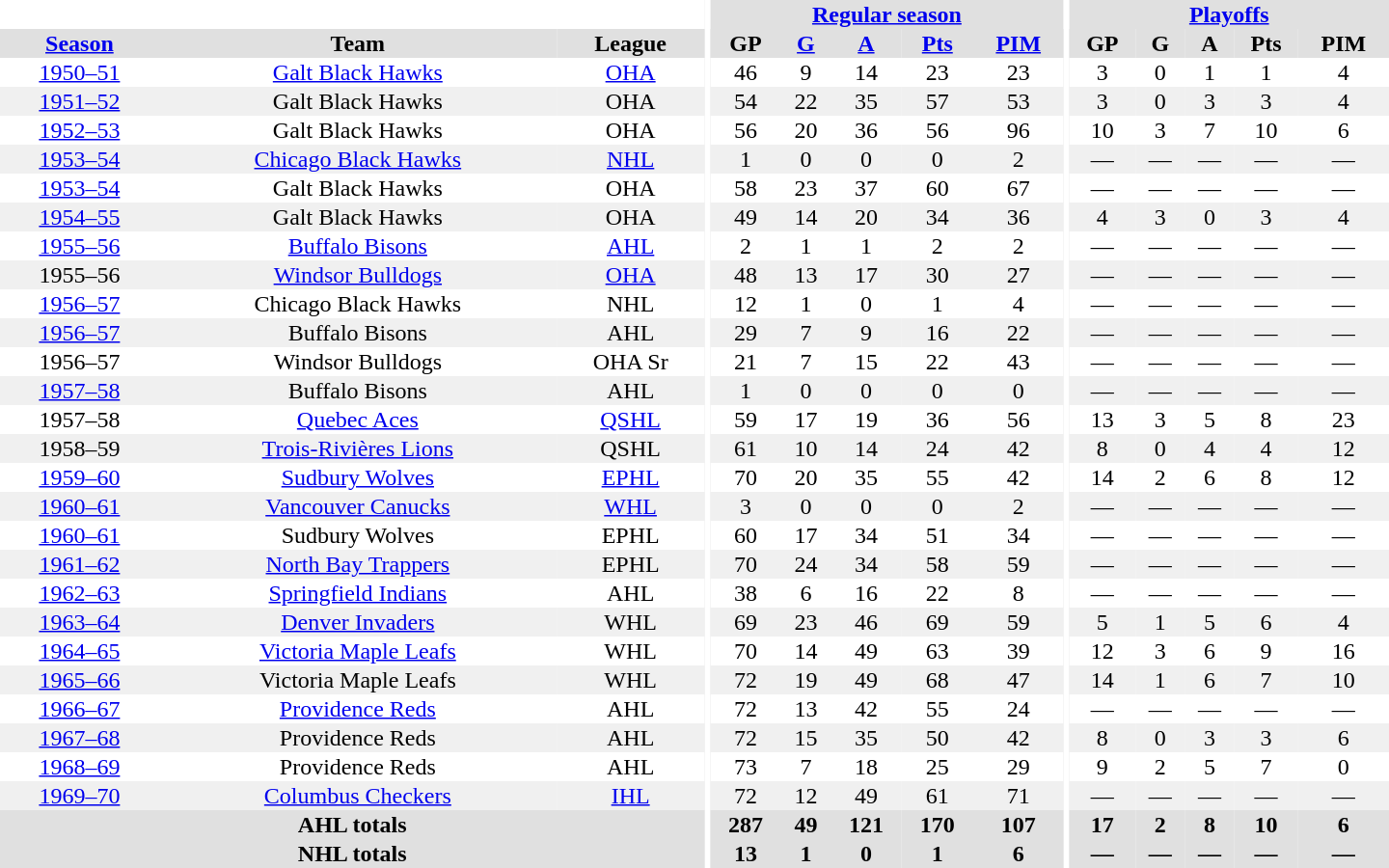<table border="0" cellpadding="1" cellspacing="0" style="text-align:center; width:60em">
<tr bgcolor="#e0e0e0">
<th colspan="3" bgcolor="#ffffff"></th>
<th rowspan="100" bgcolor="#ffffff"></th>
<th colspan="5"><a href='#'>Regular season</a></th>
<th rowspan="100" bgcolor="#ffffff"></th>
<th colspan="5"><a href='#'>Playoffs</a></th>
</tr>
<tr bgcolor="#e0e0e0">
<th><a href='#'>Season</a></th>
<th>Team</th>
<th>League</th>
<th>GP</th>
<th><a href='#'>G</a></th>
<th><a href='#'>A</a></th>
<th><a href='#'>Pts</a></th>
<th><a href='#'>PIM</a></th>
<th>GP</th>
<th>G</th>
<th>A</th>
<th>Pts</th>
<th>PIM</th>
</tr>
<tr>
<td><a href='#'>1950–51</a></td>
<td><a href='#'>Galt Black Hawks</a></td>
<td><a href='#'>OHA</a></td>
<td>46</td>
<td>9</td>
<td>14</td>
<td>23</td>
<td>23</td>
<td>3</td>
<td>0</td>
<td>1</td>
<td>1</td>
<td>4</td>
</tr>
<tr bgcolor="#f0f0f0">
<td><a href='#'>1951–52</a></td>
<td>Galt Black Hawks</td>
<td>OHA</td>
<td>54</td>
<td>22</td>
<td>35</td>
<td>57</td>
<td>53</td>
<td>3</td>
<td>0</td>
<td>3</td>
<td>3</td>
<td>4</td>
</tr>
<tr>
<td><a href='#'>1952–53</a></td>
<td>Galt Black Hawks</td>
<td>OHA</td>
<td>56</td>
<td>20</td>
<td>36</td>
<td>56</td>
<td>96</td>
<td>10</td>
<td>3</td>
<td>7</td>
<td>10</td>
<td>6</td>
</tr>
<tr bgcolor="#f0f0f0">
<td><a href='#'>1953–54</a></td>
<td><a href='#'>Chicago Black Hawks</a></td>
<td><a href='#'>NHL</a></td>
<td>1</td>
<td>0</td>
<td>0</td>
<td>0</td>
<td>2</td>
<td>—</td>
<td>—</td>
<td>—</td>
<td>—</td>
<td>—</td>
</tr>
<tr>
<td><a href='#'>1953–54</a></td>
<td>Galt Black Hawks</td>
<td>OHA</td>
<td>58</td>
<td>23</td>
<td>37</td>
<td>60</td>
<td>67</td>
<td>—</td>
<td>—</td>
<td>—</td>
<td>—</td>
<td>—</td>
</tr>
<tr bgcolor="#f0f0f0">
<td><a href='#'>1954–55</a></td>
<td>Galt Black Hawks</td>
<td>OHA</td>
<td>49</td>
<td>14</td>
<td>20</td>
<td>34</td>
<td>36</td>
<td>4</td>
<td>3</td>
<td>0</td>
<td>3</td>
<td>4</td>
</tr>
<tr>
<td><a href='#'>1955–56</a></td>
<td><a href='#'>Buffalo Bisons</a></td>
<td><a href='#'>AHL</a></td>
<td>2</td>
<td>1</td>
<td>1</td>
<td>2</td>
<td>2</td>
<td>—</td>
<td>—</td>
<td>—</td>
<td>—</td>
<td>—</td>
</tr>
<tr bgcolor="#f0f0f0">
<td>1955–56</td>
<td><a href='#'>Windsor Bulldogs</a></td>
<td><a href='#'>OHA</a></td>
<td>48</td>
<td>13</td>
<td>17</td>
<td>30</td>
<td>27</td>
<td>—</td>
<td>—</td>
<td>—</td>
<td>—</td>
<td>—</td>
</tr>
<tr>
<td><a href='#'>1956–57</a></td>
<td>Chicago Black Hawks</td>
<td>NHL</td>
<td>12</td>
<td>1</td>
<td>0</td>
<td>1</td>
<td>4</td>
<td>—</td>
<td>—</td>
<td>—</td>
<td>—</td>
<td>—</td>
</tr>
<tr bgcolor="#f0f0f0">
<td><a href='#'>1956–57</a></td>
<td>Buffalo Bisons</td>
<td>AHL</td>
<td>29</td>
<td>7</td>
<td>9</td>
<td>16</td>
<td>22</td>
<td>—</td>
<td>—</td>
<td>—</td>
<td>—</td>
<td>—</td>
</tr>
<tr>
<td>1956–57</td>
<td>Windsor Bulldogs</td>
<td>OHA Sr</td>
<td>21</td>
<td>7</td>
<td>15</td>
<td>22</td>
<td>43</td>
<td>—</td>
<td>—</td>
<td>—</td>
<td>—</td>
<td>—</td>
</tr>
<tr bgcolor="#f0f0f0">
<td><a href='#'>1957–58</a></td>
<td>Buffalo Bisons</td>
<td>AHL</td>
<td>1</td>
<td>0</td>
<td>0</td>
<td>0</td>
<td>0</td>
<td>—</td>
<td>—</td>
<td>—</td>
<td>—</td>
<td>—</td>
</tr>
<tr>
<td>1957–58</td>
<td><a href='#'>Quebec Aces</a></td>
<td><a href='#'>QSHL</a></td>
<td>59</td>
<td>17</td>
<td>19</td>
<td>36</td>
<td>56</td>
<td>13</td>
<td>3</td>
<td>5</td>
<td>8</td>
<td>23</td>
</tr>
<tr bgcolor="#f0f0f0">
<td>1958–59</td>
<td><a href='#'>Trois-Rivières Lions</a></td>
<td>QSHL</td>
<td>61</td>
<td>10</td>
<td>14</td>
<td>24</td>
<td>42</td>
<td>8</td>
<td>0</td>
<td>4</td>
<td>4</td>
<td>12</td>
</tr>
<tr>
<td><a href='#'>1959–60</a></td>
<td><a href='#'>Sudbury Wolves</a></td>
<td><a href='#'>EPHL</a></td>
<td>70</td>
<td>20</td>
<td>35</td>
<td>55</td>
<td>42</td>
<td>14</td>
<td>2</td>
<td>6</td>
<td>8</td>
<td>12</td>
</tr>
<tr bgcolor="#f0f0f0">
<td><a href='#'>1960–61</a></td>
<td><a href='#'>Vancouver Canucks</a></td>
<td><a href='#'>WHL</a></td>
<td>3</td>
<td>0</td>
<td>0</td>
<td>0</td>
<td>2</td>
<td>—</td>
<td>—</td>
<td>—</td>
<td>—</td>
<td>—</td>
</tr>
<tr>
<td><a href='#'>1960–61</a></td>
<td>Sudbury Wolves</td>
<td>EPHL</td>
<td>60</td>
<td>17</td>
<td>34</td>
<td>51</td>
<td>34</td>
<td>—</td>
<td>—</td>
<td>—</td>
<td>—</td>
<td>—</td>
</tr>
<tr bgcolor="#f0f0f0">
<td><a href='#'>1961–62</a></td>
<td><a href='#'>North Bay Trappers</a></td>
<td>EPHL</td>
<td>70</td>
<td>24</td>
<td>34</td>
<td>58</td>
<td>59</td>
<td>—</td>
<td>—</td>
<td>—</td>
<td>—</td>
<td>—</td>
</tr>
<tr>
<td><a href='#'>1962–63</a></td>
<td><a href='#'>Springfield Indians</a></td>
<td>AHL</td>
<td>38</td>
<td>6</td>
<td>16</td>
<td>22</td>
<td>8</td>
<td>—</td>
<td>—</td>
<td>—</td>
<td>—</td>
<td>—</td>
</tr>
<tr bgcolor="#f0f0f0">
<td><a href='#'>1963–64</a></td>
<td><a href='#'>Denver Invaders</a></td>
<td>WHL</td>
<td>69</td>
<td>23</td>
<td>46</td>
<td>69</td>
<td>59</td>
<td>5</td>
<td>1</td>
<td>5</td>
<td>6</td>
<td>4</td>
</tr>
<tr>
<td><a href='#'>1964–65</a></td>
<td><a href='#'>Victoria Maple Leafs</a></td>
<td>WHL</td>
<td>70</td>
<td>14</td>
<td>49</td>
<td>63</td>
<td>39</td>
<td>12</td>
<td>3</td>
<td>6</td>
<td>9</td>
<td>16</td>
</tr>
<tr bgcolor="#f0f0f0">
<td><a href='#'>1965–66</a></td>
<td>Victoria Maple Leafs</td>
<td>WHL</td>
<td>72</td>
<td>19</td>
<td>49</td>
<td>68</td>
<td>47</td>
<td>14</td>
<td>1</td>
<td>6</td>
<td>7</td>
<td>10</td>
</tr>
<tr>
<td><a href='#'>1966–67</a></td>
<td><a href='#'>Providence Reds</a></td>
<td>AHL</td>
<td>72</td>
<td>13</td>
<td>42</td>
<td>55</td>
<td>24</td>
<td>—</td>
<td>—</td>
<td>—</td>
<td>—</td>
<td>—</td>
</tr>
<tr bgcolor="#f0f0f0">
<td><a href='#'>1967–68</a></td>
<td>Providence Reds</td>
<td>AHL</td>
<td>72</td>
<td>15</td>
<td>35</td>
<td>50</td>
<td>42</td>
<td>8</td>
<td>0</td>
<td>3</td>
<td>3</td>
<td>6</td>
</tr>
<tr>
<td><a href='#'>1968–69</a></td>
<td>Providence Reds</td>
<td>AHL</td>
<td>73</td>
<td>7</td>
<td>18</td>
<td>25</td>
<td>29</td>
<td>9</td>
<td>2</td>
<td>5</td>
<td>7</td>
<td>0</td>
</tr>
<tr bgcolor="#f0f0f0">
<td><a href='#'>1969–70</a></td>
<td><a href='#'>Columbus Checkers</a></td>
<td><a href='#'>IHL</a></td>
<td>72</td>
<td>12</td>
<td>49</td>
<td>61</td>
<td>71</td>
<td>—</td>
<td>—</td>
<td>—</td>
<td>—</td>
<td>—</td>
</tr>
<tr bgcolor="#e0e0e0">
<th colspan="3">AHL totals</th>
<th>287</th>
<th>49</th>
<th>121</th>
<th>170</th>
<th>107</th>
<th>17</th>
<th>2</th>
<th>8</th>
<th>10</th>
<th>6</th>
</tr>
<tr bgcolor="#e0e0e0">
<th colspan="3">NHL totals</th>
<th>13</th>
<th>1</th>
<th>0</th>
<th>1</th>
<th>6</th>
<th>—</th>
<th>—</th>
<th>—</th>
<th>—</th>
<th>—</th>
</tr>
</table>
